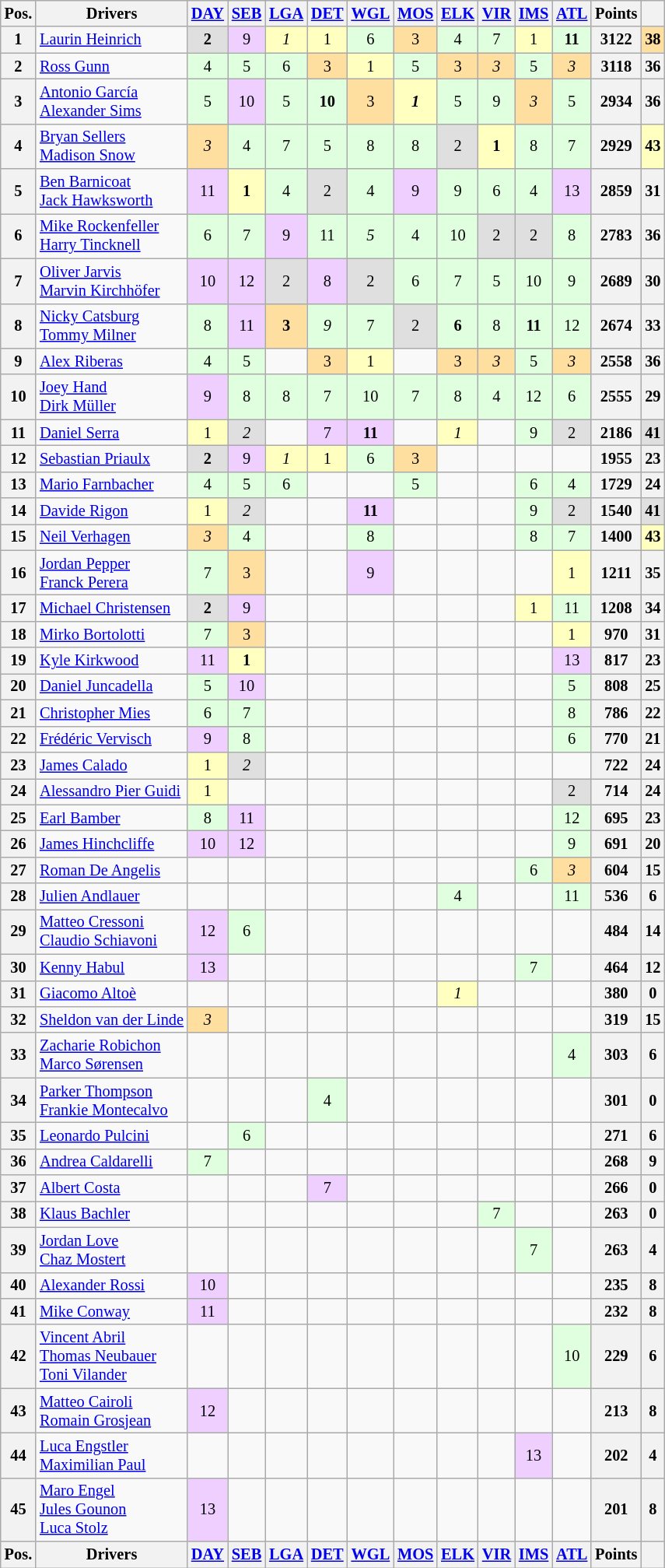<table class="wikitable" style="font-size:85%;">
<tr>
<th>Pos.</th>
<th>Drivers</th>
<th><a href='#'>DAY</a></th>
<th><a href='#'>SEB</a></th>
<th><a href='#'>LGA</a></th>
<th><a href='#'>DET</a></th>
<th><a href='#'>WGL</a></th>
<th><a href='#'>MOS</a></th>
<th><a href='#'>ELK</a></th>
<th><a href='#'>VIR</a></th>
<th><a href='#'>IMS</a></th>
<th><a href='#'>ATL</a></th>
<th>Points</th>
<th></th>
</tr>
<tr>
<th>1</th>
<td> <a href='#'>Laurin Heinrich</a></td>
<td style="background:#dfdfdf;" align="center"><strong>2</strong></td>
<td style="background:#efcfff;" align="center">9</td>
<td style="background:#ffffbf;" align="center"><em>1</em></td>
<td style="background:#ffffbf;" align="center">1</td>
<td style="background:#dfffdf;" align="center">6</td>
<td style="background:#ffdf9f;" align="center">3</td>
<td style="background:#dfffdf;" align="center">4</td>
<td style="background:#dfffdf;" align="center">7</td>
<td style="background:#ffffbf;" align="center">1</td>
<td style="background:#dfffdf;" align="center"><strong>11</strong></td>
<th>3122</th>
<th style="background:#ffdf9f;">38</th>
</tr>
<tr>
<th>2</th>
<td> <a href='#'>Ross Gunn</a></td>
<td style="background:#dfffdf;" align="center">4</td>
<td style="background:#dfffdf;" align="center">5</td>
<td style="background:#dfffdf;" align="center">6</td>
<td style="background:#ffdf9f;" align="center">3</td>
<td style="background:#ffffbf;" align="center">1</td>
<td style="background:#dfffdf;" align="center">5</td>
<td style="background:#ffdf9f;" align="center">3</td>
<td style="background:#ffdf9f;" align="center"><em>3</em></td>
<td style="background:#dfffdf;" align="center">5</td>
<td style="background:#ffdf9f;" align="center"><em>3</em></td>
<th>3118</th>
<th>36</th>
</tr>
<tr>
<th>3</th>
<td> <a href='#'>Antonio García</a><br> <a href='#'>Alexander Sims</a></td>
<td style="background:#dfffdf;" align="center">5</td>
<td style="background:#efcfff;" align="center">10</td>
<td style="background:#dfffdf;" align="center">5</td>
<td style="background:#dfffdf;" align="center"><strong>10</strong></td>
<td style="background:#ffdf9f;" align="center">3</td>
<td style="background:#ffffbf;" align="center"><strong><em>1</em></strong></td>
<td style="background:#dfffdf;" align="center">5</td>
<td style="background:#dfffdf;" align="center">9</td>
<td style="background:#ffdf9f;" align="center"><em>3</em></td>
<td style="background:#dfffdf;" align="center">5</td>
<th>2934</th>
<th>36</th>
</tr>
<tr>
<th>4</th>
<td> <a href='#'>Bryan Sellers</a><br> <a href='#'>Madison Snow</a></td>
<td style="background:#ffdf9f;" align="center"><em>3</em></td>
<td style="background:#dfffdf;" align="center">4</td>
<td style="background:#dfffdf;" align="center">7</td>
<td style="background:#dfffdf;" align="center">5</td>
<td style="background:#dfffdf;" align="center">8</td>
<td style="background:#dfffdf;" align="center">8</td>
<td style="background:#dfdfdf;" align="center">2</td>
<td style="background:#ffffbf;" align="center"><strong>1</strong></td>
<td style="background:#dfffdf;" align="center">8</td>
<td style="background:#dfffdf;" align="center">7</td>
<th>2929</th>
<th style="background:#ffffbf;">43</th>
</tr>
<tr>
<th>5</th>
<td> <a href='#'>Ben Barnicoat</a><br> <a href='#'>Jack Hawksworth</a></td>
<td style="background:#efcfff;" align="center">11</td>
<td style="background:#ffffbf;" align="center"><strong>1</strong></td>
<td style="background:#dfffdf;" align="center">4</td>
<td style="background:#dfdfdf;" align="center">2</td>
<td style="background:#dfffdf;" align="center">4</td>
<td style="background:#efcfff;" align="center">9</td>
<td style="background:#dfffdf;" align="center">9</td>
<td style="background:#dfffdf;" align="center">6</td>
<td style="background:#dfffdf;" align="center">4</td>
<td style="background:#efcfff;" align="center">13</td>
<th>2859</th>
<th>31</th>
</tr>
<tr>
<th>6</th>
<td> <a href='#'>Mike Rockenfeller</a><br> <a href='#'>Harry Tincknell</a></td>
<td style="background:#dfffdf;" align="center">6</td>
<td style="background:#dfffdf;" align="center">7</td>
<td style="background:#efcfff;" align="center">9</td>
<td style="background:#dfffdf;" align="center">11</td>
<td style="background:#dfffdf;" align="center"><em>5</em></td>
<td style="background:#dfffdf;" align="center">4</td>
<td style="background:#dfffdf;" align="center">10</td>
<td style="background:#dfdfdf;" align="center">2</td>
<td style="background:#dfdfdf;" align="center">2</td>
<td style="background:#dfffdf;" align="center">8</td>
<th>2783</th>
<th>36</th>
</tr>
<tr>
<th>7</th>
<td> <a href='#'>Oliver Jarvis</a><br> <a href='#'>Marvin Kirchhöfer</a></td>
<td style="background:#efcfff;" align="center">10</td>
<td style="background:#efcfff;" align="center">12</td>
<td style="background:#dfdfdf;" align="center">2</td>
<td style="background:#efcfff;" align="center">8</td>
<td style="background:#dfdfdf;" align="center">2</td>
<td style="background:#dfffdf;" align="center">6</td>
<td style="background:#dfffdf;" align="center">7</td>
<td style="background:#dfffdf;" align="center">5</td>
<td style="background:#dfffdf;" align="center">10</td>
<td style="background:#dfffdf;" align="center">9</td>
<th>2689</th>
<th>30</th>
</tr>
<tr>
<th>8</th>
<td> <a href='#'>Nicky Catsburg</a><br> <a href='#'>Tommy Milner</a></td>
<td style="background:#dfffdf;" align="center">8</td>
<td style="background:#efcfff;" align="center">11</td>
<td style="background:#ffdf9f;" align="center"><strong>3</strong></td>
<td style="background:#dfffdf;" align="center"><em>9</em></td>
<td style="background:#dfffdf;" align="center">7</td>
<td style="background:#dfdfdf;" align="center">2</td>
<td style="background:#dfffdf;" align="center"><strong>6</strong></td>
<td style="background:#dfffdf;" align="center">8</td>
<td style="background:#dfffdf;" align="center"><strong>11</strong></td>
<td style="background:#dfffdf;" align="center">12</td>
<th>2674</th>
<th>33</th>
</tr>
<tr>
<th>9</th>
<td> <a href='#'>Alex Riberas</a></td>
<td style="background:#dfffdf;" align="center">4</td>
<td style="background:#dfffdf;" align="center">5</td>
<td></td>
<td style="background:#ffdf9f;" align="center">3</td>
<td style="background:#ffffbf;" align="center">1</td>
<td></td>
<td style="background:#ffdf9f;" align="center">3</td>
<td style="background:#ffdf9f;" align="center"><em>3</em></td>
<td style="background:#dfffdf;" align="center">5</td>
<td style="background:#ffdf9f;" align="center"><em>3</em></td>
<th>2558</th>
<th>36</th>
</tr>
<tr>
<th>10</th>
<td> <a href='#'>Joey Hand</a><br> <a href='#'>Dirk Müller</a></td>
<td style="background:#efcfff;" align="center">9</td>
<td style="background:#dfffdf;" align="center">8</td>
<td style="background:#dfffdf;" align="center">8</td>
<td style="background:#dfffdf;" align="center">7</td>
<td style="background:#dfffdf;" align="center">10</td>
<td style="background:#dfffdf;" align="center">7</td>
<td style="background:#dfffdf;" align="center">8</td>
<td style="background:#dfffdf;" align="center">4</td>
<td style="background:#dfffdf;" align="center">12</td>
<td style="background:#dfffdf;" align="center">6</td>
<th>2555</th>
<th>29</th>
</tr>
<tr>
<th>11</th>
<td> <a href='#'>Daniel Serra</a></td>
<td style="background:#ffffbf;" align="center">1</td>
<td style="background:#dfdfdf;" align="center"><em>2</em></td>
<td></td>
<td style="background:#efcfff;" align="center">7</td>
<td style="background:#efcfff;" align="center"><strong>11</strong></td>
<td></td>
<td style="background:#ffffbf;" align="center"><em>1</em></td>
<td></td>
<td style="background:#dfffdf;" align="center">9</td>
<td style="background:#dfdfdf;" align="center">2</td>
<th>2186</th>
<th style="background:#dfdfdf;">41</th>
</tr>
<tr>
<th>12</th>
<td> <a href='#'>Sebastian Priaulx</a></td>
<td style="background:#dfdfdf;" align="center"><strong>2</strong></td>
<td style="background:#efcfff;" align="center">9</td>
<td style="background:#ffffbf;" align="center"><em>1</em></td>
<td style="background:#ffffbf;" align="center">1</td>
<td style="background:#dfffdf;" align="center">6</td>
<td style="background:#ffdf9f;" align="center">3</td>
<td></td>
<td></td>
<td></td>
<td></td>
<th>1955</th>
<th>23</th>
</tr>
<tr>
<th>13</th>
<td> <a href='#'>Mario Farnbacher</a></td>
<td style="background:#dfffdf;" align="center">4</td>
<td style="background:#dfffdf;" align="center">5</td>
<td style="background:#dfffdf;" align="center">6</td>
<td></td>
<td></td>
<td style="background:#dfffdf;" align="center">5</td>
<td></td>
<td></td>
<td style="background:#dfffdf;" align="center">6</td>
<td style="background:#dfffdf;" align="center">4</td>
<th>1729</th>
<th>24</th>
</tr>
<tr>
<th>14</th>
<td> <a href='#'>Davide Rigon</a></td>
<td style="background:#ffffbf;" align="center">1</td>
<td style="background:#dfdfdf;" align="center"><em>2</em></td>
<td></td>
<td></td>
<td style="background:#efcfff;" align="center"><strong>11</strong></td>
<td></td>
<td></td>
<td></td>
<td style="background:#dfffdf;" align="center">9</td>
<td style="background:#dfdfdf;" align="center">2</td>
<th>1540</th>
<th style="background:#dfdfdf;">41</th>
</tr>
<tr>
<th>15</th>
<td> <a href='#'>Neil Verhagen</a></td>
<td style="background:#ffdf9f;" align="center"><em>3</em></td>
<td style="background:#dfffdf;" align="center">4</td>
<td></td>
<td></td>
<td style="background:#dfffdf;" align="center">8</td>
<td></td>
<td></td>
<td></td>
<td style="background:#dfffdf;" align="center">8</td>
<td style="background:#dfffdf;" align="center">7</td>
<th>1400</th>
<th style="background:#ffffbf;">43</th>
</tr>
<tr>
<th>16</th>
<td> <a href='#'>Jordan Pepper</a><br> <a href='#'>Franck Perera</a></td>
<td style="background:#dfffdf;" align="center">7</td>
<td style="background:#ffdf9f;" align="center">3</td>
<td></td>
<td></td>
<td style="background:#efcfff;" align="center">9</td>
<td></td>
<td></td>
<td></td>
<td></td>
<td style="background:#ffffbf;" align="center">1</td>
<th>1211</th>
<th>35</th>
</tr>
<tr>
<th>17</th>
<td> <a href='#'>Michael Christensen</a></td>
<td style="background:#dfdfdf;" align="center"><strong>2</strong></td>
<td style="background:#efcfff;" align="center">9</td>
<td></td>
<td></td>
<td></td>
<td></td>
<td></td>
<td></td>
<td style="background:#ffffbf;" align="center">1</td>
<td style="background:#dfffdf;" align="center">11</td>
<th>1208</th>
<th>34</th>
</tr>
<tr>
<th>18</th>
<td> <a href='#'>Mirko Bortolotti</a></td>
<td style="background:#dfffdf;" align="center">7</td>
<td style="background:#ffdf9f;" align="center">3</td>
<td></td>
<td></td>
<td></td>
<td></td>
<td></td>
<td></td>
<td></td>
<td style="background:#ffffbf;" align="center">1</td>
<th>970</th>
<th>31</th>
</tr>
<tr>
<th>19</th>
<td> <a href='#'>Kyle Kirkwood</a></td>
<td style="background:#efcfff;" align="center">11</td>
<td style="background:#ffffbf;" align="center"><strong>1</strong></td>
<td></td>
<td></td>
<td></td>
<td></td>
<td></td>
<td></td>
<td></td>
<td style="background:#efcfff;" align="center">13</td>
<th>817</th>
<th>23</th>
</tr>
<tr>
<th>20</th>
<td> <a href='#'>Daniel Juncadella</a></td>
<td style="background:#dfffdf;" align="center">5</td>
<td style="background:#efcfff;" align="center">10</td>
<td></td>
<td></td>
<td></td>
<td></td>
<td></td>
<td></td>
<td></td>
<td style="background:#dfffdf;" align="center">5</td>
<th>808</th>
<th>25</th>
</tr>
<tr>
<th>21</th>
<td> <a href='#'>Christopher Mies</a></td>
<td style="background:#dfffdf;" align="center">6</td>
<td style="background:#dfffdf;" align="center">7</td>
<td></td>
<td></td>
<td></td>
<td></td>
<td></td>
<td></td>
<td></td>
<td style="background:#dfffdf;" align="center">8</td>
<th>786</th>
<th>22</th>
</tr>
<tr>
<th>22</th>
<td> <a href='#'>Frédéric Vervisch</a></td>
<td style="background:#efcfff;" align="center">9</td>
<td style="background:#dfffdf;" align="center">8</td>
<td></td>
<td></td>
<td></td>
<td></td>
<td></td>
<td></td>
<td></td>
<td style="background:#dfffdf;" align="center">6</td>
<th>770</th>
<th>21</th>
</tr>
<tr>
<th>23</th>
<td> <a href='#'>James Calado</a></td>
<td style="background:#ffffbf;" align="center">1</td>
<td style="background:#dfdfdf;" align="center"><em>2</em></td>
<td></td>
<td></td>
<td></td>
<td></td>
<td></td>
<td></td>
<td></td>
<td></td>
<th>722</th>
<th>24</th>
</tr>
<tr>
<th>24</th>
<td> <a href='#'>Alessandro Pier Guidi</a></td>
<td style="background:#ffffbf;" align="center">1</td>
<td></td>
<td></td>
<td></td>
<td></td>
<td></td>
<td></td>
<td></td>
<td></td>
<td style="background:#dfdfdf;" align="center">2</td>
<th>714</th>
<th>24</th>
</tr>
<tr>
<th>25</th>
<td> <a href='#'>Earl Bamber</a></td>
<td style="background:#dfffdf;" align="center">8</td>
<td style="background:#efcfff;" align="center">11</td>
<td></td>
<td></td>
<td></td>
<td></td>
<td></td>
<td></td>
<td></td>
<td style="background:#dfffdf;" align="center">12</td>
<th>695</th>
<th>23</th>
</tr>
<tr>
<th>26</th>
<td> <a href='#'>James Hinchcliffe</a></td>
<td style="background:#efcfff;" align="center">10</td>
<td style="background:#efcfff;" align="center">12</td>
<td></td>
<td></td>
<td></td>
<td></td>
<td></td>
<td></td>
<td></td>
<td style="background:#dfffdf;" align="center">9</td>
<th>691</th>
<th>20</th>
</tr>
<tr>
<th>27</th>
<td> <a href='#'>Roman De Angelis</a></td>
<td></td>
<td></td>
<td></td>
<td></td>
<td></td>
<td></td>
<td></td>
<td></td>
<td style="background:#dfffdf;" align="center">6</td>
<td style="background:#ffdf9f;" align="center"><em>3</em></td>
<th>604</th>
<th>15</th>
</tr>
<tr>
<th>28</th>
<td> <a href='#'>Julien Andlauer</a></td>
<td></td>
<td></td>
<td></td>
<td></td>
<td></td>
<td></td>
<td style="background:#dfffdf;" align="center">4</td>
<td></td>
<td></td>
<td style="background:#dfffdf;" align="center">11</td>
<th>536</th>
<th>6</th>
</tr>
<tr>
<th>29</th>
<td> <a href='#'>Matteo Cressoni</a><br> <a href='#'>Claudio Schiavoni</a></td>
<td style="background:#efcfff;" align="center">12</td>
<td style="background:#dfffdf;" align="center">6</td>
<td></td>
<td></td>
<td></td>
<td></td>
<td></td>
<td></td>
<td></td>
<td></td>
<th>484</th>
<th>14</th>
</tr>
<tr>
<th>30</th>
<td> <a href='#'>Kenny Habul</a></td>
<td style="background:#efcfff;" align="center">13</td>
<td></td>
<td></td>
<td></td>
<td></td>
<td></td>
<td></td>
<td></td>
<td style="background:#dfffdf;" align="center">7</td>
<td></td>
<th>464</th>
<th>12</th>
</tr>
<tr>
<th>31</th>
<td> <a href='#'>Giacomo Altoè</a></td>
<td></td>
<td></td>
<td></td>
<td></td>
<td></td>
<td></td>
<td style="background:#ffffbf;" align="center"><em>1</em></td>
<td></td>
<td></td>
<td></td>
<th>380</th>
<th>0</th>
</tr>
<tr>
<th>32</th>
<td> <a href='#'>Sheldon van der Linde</a></td>
<td style="background:#ffdf9f;" align="center"><em>3</em></td>
<td></td>
<td></td>
<td></td>
<td></td>
<td></td>
<td></td>
<td></td>
<td></td>
<td></td>
<th>319</th>
<th>15</th>
</tr>
<tr>
<th>33</th>
<td> <a href='#'>Zacharie Robichon</a><br> <a href='#'>Marco Sørensen</a></td>
<td></td>
<td></td>
<td></td>
<td></td>
<td></td>
<td></td>
<td></td>
<td></td>
<td></td>
<td style="background:#dfffdf;" align="center">4</td>
<th>303</th>
<th>6</th>
</tr>
<tr>
<th>34</th>
<td> <a href='#'>Parker Thompson</a><br> <a href='#'>Frankie Montecalvo</a></td>
<td></td>
<td></td>
<td></td>
<td style="background:#dfffdf;" align="center">4</td>
<td></td>
<td></td>
<td></td>
<td></td>
<td></td>
<td></td>
<th>301</th>
<th>0</th>
</tr>
<tr>
<th>35</th>
<td> <a href='#'>Leonardo Pulcini</a></td>
<td></td>
<td style="background:#dfffdf;" align="center">6</td>
<td></td>
<td></td>
<td></td>
<td></td>
<td></td>
<td></td>
<td></td>
<td></td>
<th>271</th>
<th>6</th>
</tr>
<tr>
<th>36</th>
<td> <a href='#'>Andrea Caldarelli</a></td>
<td style="background:#dfffdf;" align="center">7</td>
<td></td>
<td></td>
<td></td>
<td></td>
<td></td>
<td></td>
<td></td>
<td></td>
<td></td>
<th>268</th>
<th>9</th>
</tr>
<tr>
<th>37</th>
<td> <a href='#'>Albert Costa</a></td>
<td></td>
<td></td>
<td></td>
<td style="background:#efcfff;" align="center">7</td>
<td></td>
<td></td>
<td></td>
<td></td>
<td></td>
<td></td>
<th>266</th>
<th>0</th>
</tr>
<tr>
<th>38</th>
<td> <a href='#'>Klaus Bachler</a></td>
<td></td>
<td></td>
<td></td>
<td></td>
<td></td>
<td></td>
<td></td>
<td style="background:#dfffdf;" align="center">7</td>
<td></td>
<td></td>
<th>263</th>
<th>0</th>
</tr>
<tr>
<th>39</th>
<td> <a href='#'>Jordan Love</a><br> <a href='#'>Chaz Mostert</a></td>
<td></td>
<td></td>
<td></td>
<td></td>
<td></td>
<td></td>
<td></td>
<td></td>
<td style="background:#dfffdf;" align="center">7</td>
<td></td>
<th>263</th>
<th>4</th>
</tr>
<tr>
<th>40</th>
<td> <a href='#'>Alexander Rossi</a></td>
<td style="background:#efcfff;" align="center">10</td>
<td></td>
<td></td>
<td></td>
<td></td>
<td></td>
<td></td>
<td></td>
<td></td>
<td></td>
<th>235</th>
<th>8</th>
</tr>
<tr>
<th>41</th>
<td> <a href='#'>Mike Conway</a></td>
<td style="background:#efcfff;" align="center">11</td>
<td></td>
<td></td>
<td></td>
<td></td>
<td></td>
<td></td>
<td></td>
<td></td>
<td></td>
<th>232</th>
<th>8</th>
</tr>
<tr>
<th>42</th>
<td> <a href='#'>Vincent Abril</a><br> <a href='#'>Thomas Neubauer</a><br> <a href='#'>Toni Vilander</a></td>
<td></td>
<td></td>
<td></td>
<td></td>
<td></td>
<td></td>
<td></td>
<td></td>
<td></td>
<td style="background:#dfffdf;" align="center">10</td>
<th>229</th>
<th>6</th>
</tr>
<tr>
<th>43</th>
<td> <a href='#'>Matteo Cairoli</a><br> <a href='#'>Romain Grosjean</a></td>
<td style="background:#efcfff;" align="center">12</td>
<td></td>
<td></td>
<td></td>
<td></td>
<td></td>
<td></td>
<td></td>
<td></td>
<td></td>
<th>213</th>
<th>8</th>
</tr>
<tr>
<th>44</th>
<td> <a href='#'>Luca Engstler</a><br> <a href='#'>Maximilian Paul</a></td>
<td></td>
<td></td>
<td></td>
<td></td>
<td></td>
<td></td>
<td></td>
<td></td>
<td style="background:#efcfff;" align="center">13</td>
<td></td>
<th>202</th>
<th>4</th>
</tr>
<tr>
<th>45</th>
<td> <a href='#'>Maro Engel</a><br> <a href='#'>Jules Gounon</a><br> <a href='#'>Luca Stolz</a></td>
<td style="background:#efcfff;" align="center">13</td>
<td></td>
<td></td>
<td></td>
<td></td>
<td></td>
<td></td>
<td></td>
<td></td>
<td></td>
<th>201</th>
<th>8</th>
</tr>
<tr>
<th>Pos.</th>
<th>Drivers</th>
<th><a href='#'>DAY</a></th>
<th><a href='#'>SEB</a></th>
<th><a href='#'>LGA</a></th>
<th><a href='#'>DET</a></th>
<th><a href='#'>WGL</a></th>
<th><a href='#'>MOS</a></th>
<th><a href='#'>ELK</a></th>
<th><a href='#'>VIR</a></th>
<th><a href='#'>IMS</a></th>
<th><a href='#'>ATL</a></th>
<th>Points</th>
<th></th>
</tr>
</table>
